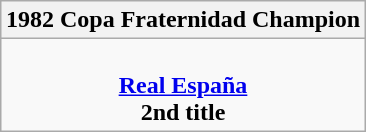<table class="wikitable" border="1" style="text-align: center; margin: 0 auto;">
<tr>
<th>1982 Copa Fraternidad Champion</th>
</tr>
<tr>
<td align="center"><br><strong><a href='#'>Real España</a><br>2nd title</strong></td>
</tr>
</table>
